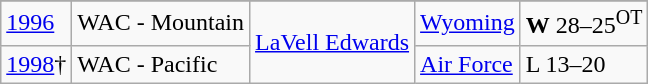<table class="wikitable">
<tr>
</tr>
<tr>
<td><a href='#'>1996</a></td>
<td>WAC - Mountain</td>
<td rowspan="2"><a href='#'>LaVell Edwards</a></td>
<td><a href='#'>Wyoming</a></td>
<td><strong>W</strong> 28–25<sup>OT</sup></td>
</tr>
<tr>
<td><a href='#'>1998</a>†</td>
<td>WAC - Pacific</td>
<td><a href='#'>Air Force</a></td>
<td>L 13–20</td>
</tr>
</table>
